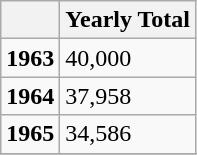<table class="wikitable">
<tr>
<th></th>
<th>Yearly Total</th>
</tr>
<tr>
<td><strong>1963</strong></td>
<td>40,000</td>
</tr>
<tr>
<td><strong>1964</strong></td>
<td>37,958</td>
</tr>
<tr>
<td><strong>1965</strong></td>
<td>34,586</td>
</tr>
<tr>
</tr>
</table>
